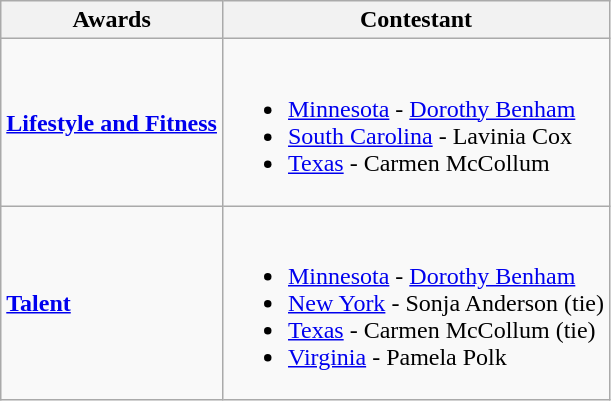<table class="wikitable">
<tr>
<th>Awards</th>
<th>Contestant</th>
</tr>
<tr>
<td><strong><a href='#'>Lifestyle and Fitness</a></strong></td>
<td><br><ul><li> <a href='#'>Minnesota</a> - <a href='#'>Dorothy Benham</a></li><li> <a href='#'>South Carolina</a> - Lavinia Cox</li><li> <a href='#'>Texas</a> - Carmen McCollum</li></ul></td>
</tr>
<tr>
<td><strong><a href='#'>Talent</a></strong></td>
<td><br><ul><li> <a href='#'>Minnesota</a> - <a href='#'>Dorothy Benham</a></li><li> <a href='#'>New York</a> - Sonja Anderson (tie)</li><li> <a href='#'>Texas</a> - Carmen McCollum (tie)</li><li> <a href='#'>Virginia</a> - Pamela Polk</li></ul></td>
</tr>
</table>
